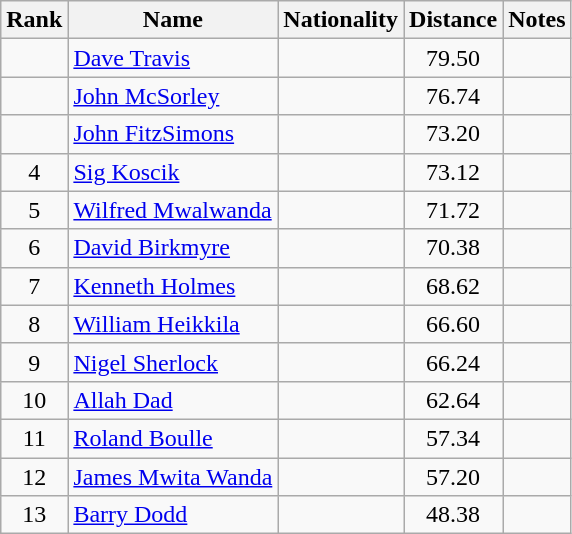<table class="wikitable sortable" style=" text-align:center;">
<tr>
<th scope=col>Rank</th>
<th scope=col>Name</th>
<th scope=col>Nationality</th>
<th scope=col>Distance</th>
<th scope=col>Notes</th>
</tr>
<tr>
<td></td>
<td style="text-align:left;"><a href='#'>Dave Travis</a></td>
<td style="text-align:left;"></td>
<td>79.50</td>
<td></td>
</tr>
<tr>
<td></td>
<td style="text-align:left;"><a href='#'>John McSorley</a></td>
<td style="text-align:left;"></td>
<td>76.74</td>
<td></td>
</tr>
<tr>
<td></td>
<td style="text-align:left;"><a href='#'>John FitzSimons</a></td>
<td style="text-align:left;"></td>
<td>73.20</td>
<td></td>
</tr>
<tr>
<td>4</td>
<td style="text-align:left;"><a href='#'>Sig Koscik</a></td>
<td style="text-align:left;"></td>
<td>73.12</td>
<td></td>
</tr>
<tr>
<td>5</td>
<td style="text-align:left;"><a href='#'>Wilfred Mwalwanda</a></td>
<td style="text-align:left;"></td>
<td>71.72</td>
<td></td>
</tr>
<tr>
<td>6</td>
<td style="text-align:left;"><a href='#'>David Birkmyre</a></td>
<td style="text-align:left;"></td>
<td>70.38</td>
<td></td>
</tr>
<tr>
<td>7</td>
<td style="text-align:left;"><a href='#'>Kenneth Holmes</a></td>
<td style="text-align:left;"></td>
<td>68.62</td>
<td></td>
</tr>
<tr>
<td>8</td>
<td style="text-align:left;"><a href='#'>William Heikkila</a></td>
<td style="text-align:left;"></td>
<td>66.60</td>
<td></td>
</tr>
<tr>
<td>9</td>
<td style="text-align:left;"><a href='#'>Nigel Sherlock</a></td>
<td style="text-align:left;"></td>
<td>66.24</td>
<td></td>
</tr>
<tr>
<td>10</td>
<td style="text-align:left;"><a href='#'>Allah Dad</a></td>
<td style="text-align:left;"></td>
<td>62.64</td>
<td></td>
</tr>
<tr>
<td>11</td>
<td style="text-align:left;"><a href='#'>Roland Boulle</a></td>
<td style="text-align:left;"></td>
<td>57.34</td>
<td></td>
</tr>
<tr>
<td>12</td>
<td style="text-align:left;"><a href='#'>James Mwita Wanda</a></td>
<td style="text-align:left;"></td>
<td>57.20</td>
<td></td>
</tr>
<tr>
<td>13</td>
<td style="text-align:left;"><a href='#'>Barry Dodd</a></td>
<td style="text-align:left;"></td>
<td>48.38</td>
<td></td>
</tr>
</table>
